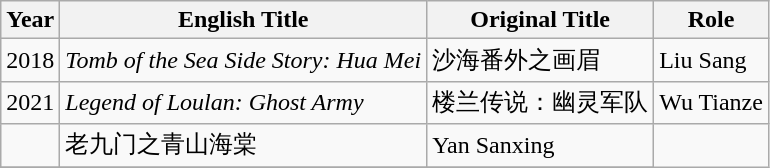<table class="wikitable sortable">
<tr>
<th>Year</th>
<th>English Title</th>
<th>Original Title</th>
<th>Role</th>
</tr>
<tr>
<td>2018</td>
<td><em>Tomb of the Sea Side Story: Hua Mei</em></td>
<td>沙海番外之画眉</td>
<td>Liu Sang</td>
</tr>
<tr>
<td>2021</td>
<td><em>Legend of Loulan: Ghost Army</em></td>
<td>楼兰传说：幽灵军队</td>
<td>Wu Tianze</td>
</tr>
<tr>
<td></td>
<td>老九门之青山海棠</td>
<td>Yan Sanxing</td>
</tr>
<tr>
</tr>
</table>
